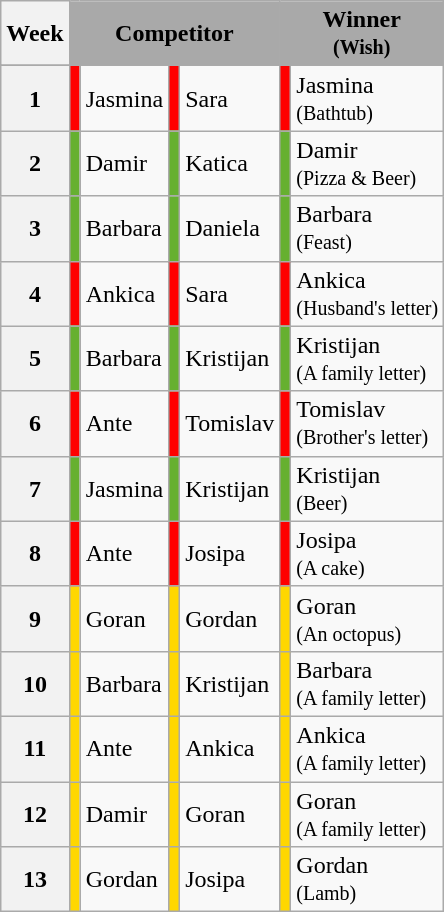<table class="wikitable">
<tr>
<th>Week</th>
<th style="background:darkgray" colspan="4">Competitor</th>
<th style="background:darkgray" colspan="2">Winner<br><small>(Wish)</small></th>
</tr>
<tr>
</tr>
<tr>
<th>1</th>
<td bgcolor="red"></td>
<td>Jasmina</td>
<td bgcolor="red"></td>
<td>Sara</td>
<td bgcolor="red"></td>
<td>Jasmina<br><small>(Bathtub)</small></td>
</tr>
<tr>
<th>2</th>
<td bgcolor="#66B03"></td>
<td>Damir</td>
<td bgcolor="#66B03"></td>
<td>Katica</td>
<td bgcolor="#66B03"></td>
<td>Damir<br><small>(Pizza & Beer)</small></td>
</tr>
<tr>
<th>3</th>
<td bgcolor="#66B03"></td>
<td>Barbara</td>
<td bgcolor="#66B03"></td>
<td>Daniela</td>
<td bgcolor="#66B03"></td>
<td>Barbara<br><small>(Feast)</small></td>
</tr>
<tr>
<th>4</th>
<td bgcolor="red"></td>
<td>Ankica</td>
<td bgcolor="red"></td>
<td>Sara</td>
<td bgcolor="red"></td>
<td>Ankica <br><small>(Husband's letter)</small></td>
</tr>
<tr>
<th>5</th>
<td bgcolor="#66B03"></td>
<td>Barbara</td>
<td bgcolor="#66B03"></td>
<td>Kristijan</td>
<td bgcolor="#66B03"></td>
<td>Kristijan<br><small>(A family letter)</small></td>
</tr>
<tr>
<th>6</th>
<td bgcolor="red"></td>
<td>Ante</td>
<td bgcolor="red"></td>
<td>Tomislav</td>
<td bgcolor="red"></td>
<td>Tomislav <br><small>(Brother's letter)</small></td>
</tr>
<tr>
<th>7</th>
<td bgcolor="#66B03"></td>
<td>Jasmina</td>
<td bgcolor="#66B03"></td>
<td>Kristijan</td>
<td bgcolor="#66B03"></td>
<td>Kristijan <br><small>(Beer)</small></td>
</tr>
<tr>
<th>8</th>
<td bgcolor="red"></td>
<td>Ante</td>
<td bgcolor="red"></td>
<td>Josipa</td>
<td bgcolor="red"></td>
<td>Josipa<br><small>(A cake)</small></td>
</tr>
<tr>
<th>9</th>
<td bgcolor="gold"></td>
<td>Goran</td>
<td bgcolor="gold"></td>
<td>Gordan</td>
<td bgcolor="gold"></td>
<td>Goran<br><small>(An octopus)</small></td>
</tr>
<tr>
<th>10</th>
<td bgcolor="gold"></td>
<td>Barbara</td>
<td bgcolor="gold"></td>
<td>Kristijan</td>
<td bgcolor="gold"></td>
<td>Barbara<br><small>(A family letter)</small></td>
</tr>
<tr>
<th>11</th>
<td bgcolor="gold"></td>
<td>Ante</td>
<td bgcolor="gold"></td>
<td>Ankica</td>
<td bgcolor="gold"></td>
<td>Ankica<br><small>(A family letter)</small></td>
</tr>
<tr>
<th>12</th>
<td bgcolor="gold"></td>
<td>Damir</td>
<td bgcolor="gold"></td>
<td>Goran</td>
<td bgcolor="gold"></td>
<td>Goran<br><small>(A family letter)</small></td>
</tr>
<tr>
<th>13</th>
<td bgcolor="gold"></td>
<td>Gordan</td>
<td bgcolor="gold"></td>
<td>Josipa</td>
<td bgcolor="gold"></td>
<td>Gordan<br><small>(Lamb)</small></td>
</tr>
</table>
